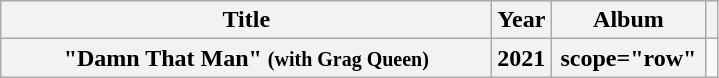<table class="wikitable plainrowheaders" style="text-align:left;">
<tr>
<th scope="col" style="width:20em;">Title</th>
<th scope="col" style="width:2em;">Year</th>
<th scope="col" style="width:6em;">Album</th>
<th></th>
</tr>
<tr>
<th scope="row">"Damn That Man" <small>(with Grag Queen)</small></th>
<th scope="row">2021</th>
<th>scope="row" </th>
<td></td>
</tr>
</table>
